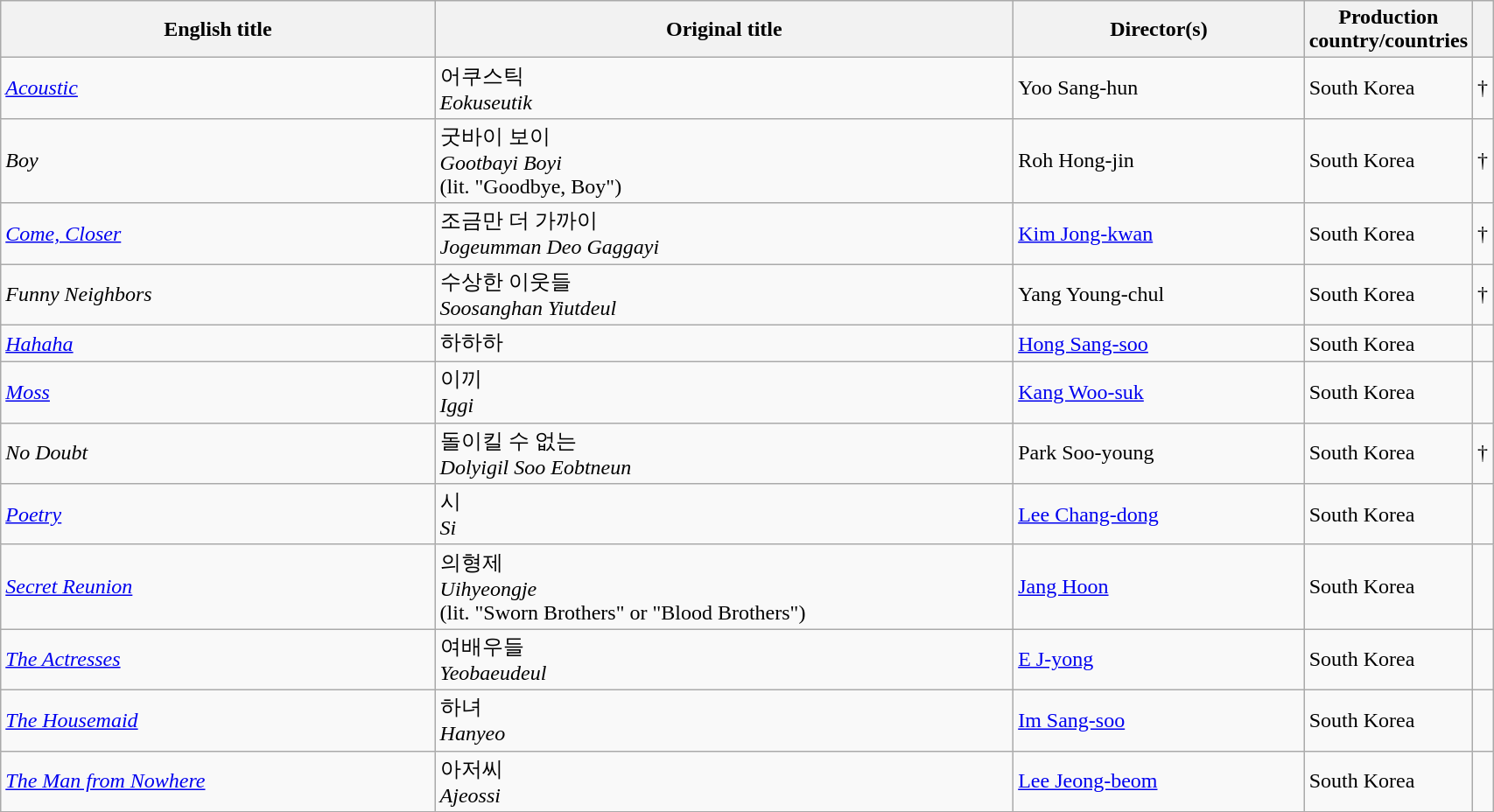<table class="sortable wikitable" width="90%" cellpadding="5">
<tr>
<th width="30%">English title</th>
<th width="40%">Original title</th>
<th width="20%">Director(s)</th>
<th width="10%">Production country/countries</th>
<th width="3%"></th>
</tr>
<tr>
<td><em><a href='#'>Acoustic</a></em></td>
<td>어쿠스틱<br><em>Eokuseutik</em></td>
<td>Yoo Sang-hun</td>
<td>South Korea</td>
<td>†</td>
</tr>
<tr>
<td><em>Boy</em></td>
<td>굿바이 보이<br><em>Gootbayi Boyi</em><br>(lit. "Goodbye, Boy")</td>
<td>Roh Hong-jin</td>
<td>South Korea</td>
<td>†</td>
</tr>
<tr>
<td><em><a href='#'>Come, Closer</a></em></td>
<td>조금만 더 가까이<br><em>Jogeumman Deo Gaggayi</em></td>
<td><a href='#'>Kim Jong-kwan</a></td>
<td>South Korea</td>
<td>†</td>
</tr>
<tr>
<td><em>Funny Neighbors</em></td>
<td>수상한 이웃들<br><em>Soosanghan Yiutdeul</em></td>
<td>Yang Young-chul</td>
<td>South Korea</td>
<td>†</td>
</tr>
<tr>
<td><em><a href='#'>Hahaha</a></em></td>
<td>하하하</td>
<td><a href='#'>Hong Sang-soo</a></td>
<td>South Korea</td>
<td></td>
</tr>
<tr>
<td><em><a href='#'>Moss</a></em></td>
<td>이끼<br><em>Iggi</em></td>
<td><a href='#'>Kang Woo-suk</a></td>
<td>South Korea</td>
<td></td>
</tr>
<tr>
<td><em>No Doubt</em></td>
<td>돌이킬 수 없는<br><em>Dolyigil Soo Eobtneun</em></td>
<td>Park Soo-young</td>
<td>South Korea</td>
<td>†</td>
</tr>
<tr>
<td><em><a href='#'>Poetry</a></em></td>
<td>시<br><em>Si</em></td>
<td><a href='#'>Lee Chang-dong</a></td>
<td>South Korea</td>
<td></td>
</tr>
<tr>
<td><em><a href='#'>Secret Reunion</a></em></td>
<td>의형제<br><em>Uihyeongje</em><br>(lit. "Sworn Brothers" or "Blood Brothers")</td>
<td><a href='#'>Jang Hoon</a></td>
<td>South Korea</td>
<td></td>
</tr>
<tr>
<td><em><a href='#'>The Actresses</a></em></td>
<td>여배우들<br><em>Yeobaeudeul</em></td>
<td><a href='#'>E J-yong</a></td>
<td>South Korea</td>
<td></td>
</tr>
<tr>
<td><em><a href='#'>The Housemaid</a></em></td>
<td>하녀<br><em>Hanyeo</em></td>
<td><a href='#'>Im Sang-soo</a></td>
<td>South Korea</td>
<td></td>
</tr>
<tr>
<td><em><a href='#'>The Man from Nowhere</a></em></td>
<td>아저씨<br><em>Ajeossi</em></td>
<td><a href='#'>Lee Jeong-beom</a></td>
<td>South Korea</td>
<td></td>
</tr>
</table>
